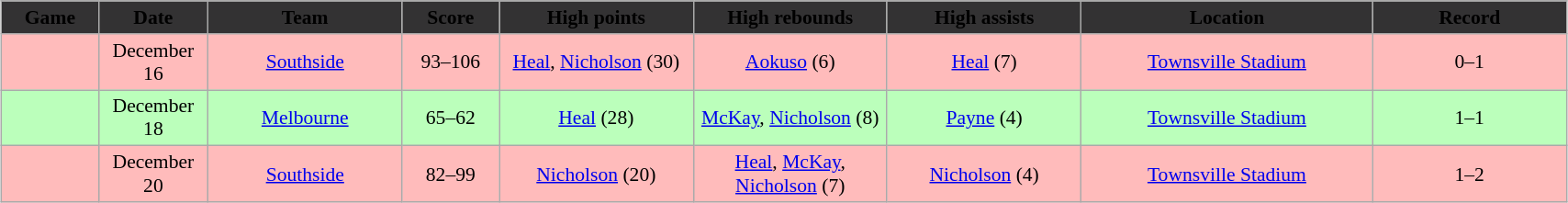<table class="wikitable" style="font-size:90%; text-align: center; width: 90%; margin:1em auto;">
<tr>
<th style="background:#333233; width: 5%;"><span>Game</span></th>
<th style="background:#333233; width: 5%;"><span>Date</span></th>
<th style="background:#333233; width: 10%;"><span>Team</span></th>
<th style="background:#333233; width: 5%;"><span>Score</span></th>
<th style="background:#333233; width: 10%;"><span>High points</span></th>
<th style="background:#333233; width: 10%;"><span>High rebounds</span></th>
<th style="background:#333233; width: 10%;"><span>High assists</span></th>
<th style="background:#333233; width: 15%;"><span>Location</span></th>
<th style="background:#333233; width: 10%;"><span>Record</span></th>
</tr>
<tr style= "background:#fbb;">
<td></td>
<td>December <br> 16</td>
<td><a href='#'>Southside</a></td>
<td>93–106</td>
<td><a href='#'>Heal</a>, <a href='#'>Nicholson</a> (30)</td>
<td><a href='#'>Aokuso</a> (6)</td>
<td><a href='#'>Heal</a> (7)</td>
<td><a href='#'>Townsville Stadium</a></td>
<td>0–1</td>
</tr>
<tr style= "background:#bfb;">
<td></td>
<td>December <br> 18</td>
<td><a href='#'>Melbourne</a></td>
<td>65–62</td>
<td><a href='#'>Heal</a> (28)</td>
<td><a href='#'>McKay</a>, <a href='#'>Nicholson</a> (8)</td>
<td><a href='#'>Payne</a> (4)</td>
<td><a href='#'>Townsville Stadium</a></td>
<td>1–1</td>
</tr>
<tr style= "background:#fbb;">
<td></td>
<td>December <br> 20</td>
<td><a href='#'>Southside</a></td>
<td>82–99</td>
<td><a href='#'>Nicholson</a> (20)</td>
<td><a href='#'>Heal</a>, <a href='#'>McKay</a>,<br><a href='#'>Nicholson</a> (7)</td>
<td><a href='#'>Nicholson</a> (4)</td>
<td><a href='#'>Townsville Stadium</a></td>
<td>1–2</td>
</tr>
</table>
